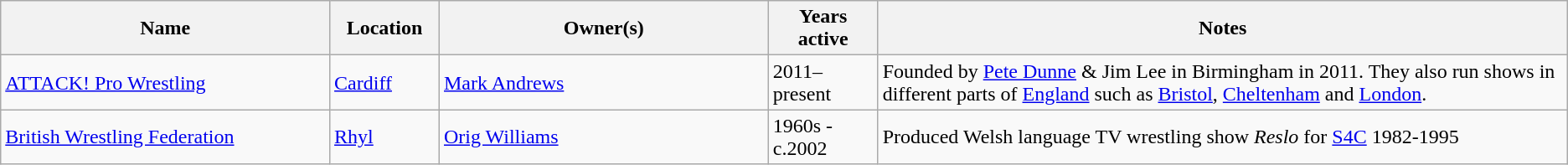<table class="wikitable sortable" style="text-align: left;">
<tr>
<th width="21%">Name</th>
<th width="7%">Location</th>
<th width="21%">Owner(s)</th>
<th width="7%">Years active</th>
<th width="55%">Notes</th>
</tr>
<tr>
<td><a href='#'>ATTACK! Pro Wrestling</a></td>
<td><a href='#'>Cardiff</a></td>
<td><a href='#'>Mark Andrews</a></td>
<td>2011–present</td>
<td>Founded by <a href='#'>Pete Dunne</a> & Jim Lee in Birmingham in 2011. They also run shows in different parts of <a href='#'>England</a> such as <a href='#'>Bristol</a>, <a href='#'>Cheltenham</a> and <a href='#'>London</a>.</td>
</tr>
<tr>
<td><a href='#'>British Wrestling Federation</a></td>
<td><a href='#'>Rhyl</a></td>
<td><a href='#'>Orig Williams</a></td>
<td>1960s - c.2002</td>
<td>Produced Welsh language TV wrestling show <em>Reslo</em> for <a href='#'>S4C</a> 1982-1995</td>
</tr>
</table>
